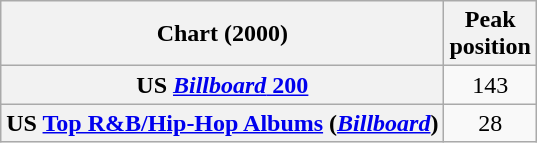<table class="wikitable sortable plainrowheaders" style="text-align:center">
<tr>
<th scope="col">Chart (2000)</th>
<th scope="col">Peak<br> position</th>
</tr>
<tr>
<th scope="row">US <a href='#'><em>Billboard</em> 200</a></th>
<td>143</td>
</tr>
<tr>
<th scope="row">US <a href='#'>Top R&B/Hip-Hop Albums</a> (<em><a href='#'>Billboard</a></em>)</th>
<td>28</td>
</tr>
</table>
